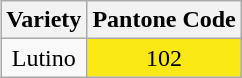<table class="wikitable" style="text-align:center" align="right">
<tr>
<th>Variety</th>
<th>Pantone Code</th>
</tr>
<tr>
<td>Lutino</td>
<td style="background: #F9E814;">102</td>
</tr>
</table>
